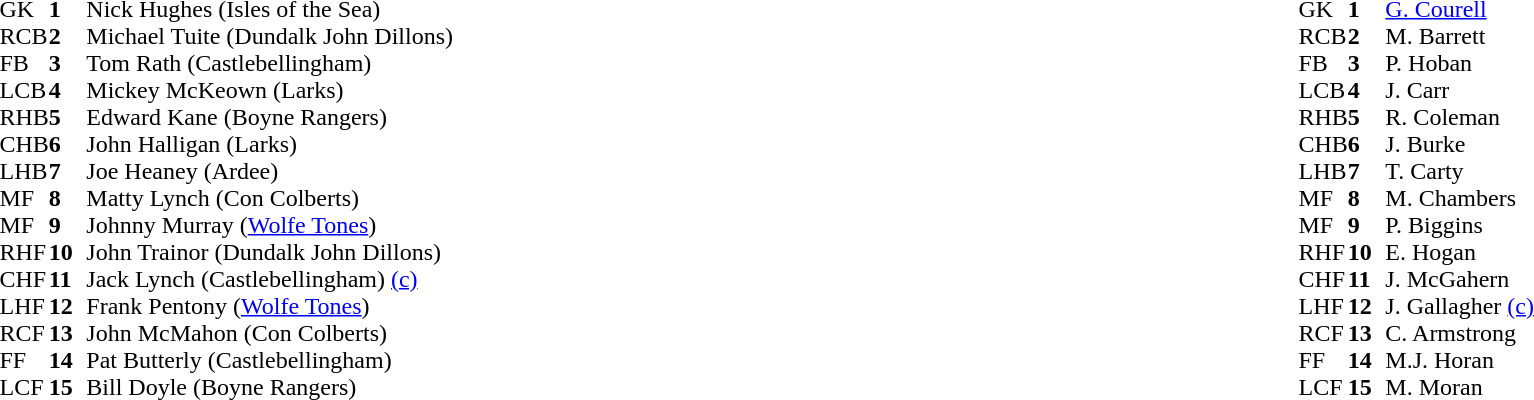<table style="width:100%;">
<tr>
<td style="vertical-align:top; width:50%"><br><table cellspacing="0" cellpadding="0">
<tr>
<th width="25"></th>
<th width="25"></th>
</tr>
<tr>
<td>GK</td>
<td><strong>1</strong></td>
<td>Nick Hughes (Isles of the Sea)</td>
</tr>
<tr>
<td>RCB</td>
<td><strong>2</strong></td>
<td>Michael Tuite (Dundalk John Dillons)</td>
</tr>
<tr>
<td>FB</td>
<td><strong>3</strong></td>
<td>Tom Rath (Castlebellingham)</td>
</tr>
<tr>
<td>LCB</td>
<td><strong>4</strong></td>
<td>Mickey McKeown (Larks)</td>
</tr>
<tr>
<td>RHB</td>
<td><strong>5</strong></td>
<td>Edward Kane (Boyne Rangers)</td>
</tr>
<tr>
<td>CHB</td>
<td><strong>6</strong></td>
<td>John Halligan (Larks)</td>
</tr>
<tr>
<td>LHB</td>
<td><strong>7</strong></td>
<td>Joe Heaney (Ardee)</td>
</tr>
<tr>
<td>MF</td>
<td><strong>8</strong></td>
<td>Matty Lynch (Con Colberts)</td>
</tr>
<tr>
<td>MF</td>
<td><strong>9</strong></td>
<td>Johnny Murray (<a href='#'>Wolfe Tones</a>)</td>
</tr>
<tr>
<td>RHF</td>
<td><strong>10</strong></td>
<td>John Trainor (Dundalk John Dillons)</td>
</tr>
<tr>
<td>CHF</td>
<td><strong>11</strong></td>
<td>Jack Lynch (Castlebellingham) <a href='#'>(c)</a></td>
</tr>
<tr>
<td>LHF</td>
<td><strong>12</strong></td>
<td>Frank Pentony (<a href='#'>Wolfe Tones</a>)</td>
</tr>
<tr>
<td>RCF</td>
<td><strong>13</strong></td>
<td>John McMahon (Con Colberts)</td>
</tr>
<tr>
<td>FF</td>
<td><strong>14</strong></td>
<td>Pat Butterly (Castlebellingham)</td>
</tr>
<tr>
<td>LCF</td>
<td><strong>15</strong></td>
<td>Bill Doyle (Boyne Rangers)</td>
</tr>
<tr>
<td></td>
</tr>
</table>
</td>
<td style="vertical-align:top; width:50%"><br><table cellspacing="0" cellpadding="0" style="margin:auto">
<tr>
<th width="25"></th>
<th width="25"></th>
</tr>
<tr>
<td>GK</td>
<td><strong>1</strong></td>
<td><a href='#'>G. Courell</a></td>
</tr>
<tr>
<td>RCB</td>
<td><strong>2</strong></td>
<td>M. Barrett</td>
</tr>
<tr>
<td>FB</td>
<td><strong>3</strong></td>
<td>P. Hoban</td>
</tr>
<tr>
<td>LCB</td>
<td><strong>4</strong></td>
<td>J. Carr</td>
</tr>
<tr>
<td>RHB</td>
<td><strong>5</strong></td>
<td>R. Coleman</td>
</tr>
<tr>
<td>CHB</td>
<td><strong>6</strong></td>
<td>J. Burke</td>
</tr>
<tr>
<td>LHB</td>
<td><strong>7</strong></td>
<td>T. Carty</td>
</tr>
<tr>
<td>MF</td>
<td><strong>8</strong></td>
<td>M. Chambers</td>
</tr>
<tr>
<td>MF</td>
<td><strong>9</strong></td>
<td>P. Biggins</td>
</tr>
<tr>
<td>RHF</td>
<td><strong>10</strong></td>
<td>E. Hogan</td>
</tr>
<tr>
<td>CHF</td>
<td><strong>11</strong></td>
<td>J. McGahern</td>
</tr>
<tr>
<td>LHF</td>
<td><strong>12</strong></td>
<td>J. Gallagher <a href='#'>(c)</a></td>
</tr>
<tr>
<td>RCF</td>
<td><strong>13</strong></td>
<td>C. Armstrong</td>
</tr>
<tr>
<td>FF</td>
<td><strong>14</strong></td>
<td>M.J. Horan</td>
</tr>
<tr>
<td>LCF</td>
<td><strong>15</strong></td>
<td>M. Moran</td>
</tr>
<tr>
</tr>
</table>
</td>
</tr>
</table>
